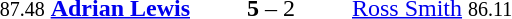<table style="text-align:center">
<tr>
<th width=223></th>
<th width=100></th>
<th width=223></th>
</tr>
<tr>
<td align=right></td>
<td></td>
<td align=left></td>
</tr>
<tr>
<td align=right><small>87.48</small>  <strong><a href='#'>Adrian Lewis</a></strong> </td>
<td><strong>5</strong> – 2</td>
<td align=left> <a href='#'>Ross Smith</a> <small>86.11</small></td>
</tr>
</table>
